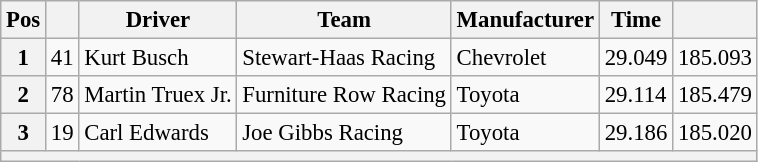<table class="wikitable" style="font-size:95%">
<tr>
<th>Pos</th>
<th></th>
<th>Driver</th>
<th>Team</th>
<th>Manufacturer</th>
<th>Time</th>
<th></th>
</tr>
<tr>
<th>1</th>
<td>41</td>
<td>Kurt Busch</td>
<td>Stewart-Haas Racing</td>
<td>Chevrolet</td>
<td>29.049</td>
<td>185.093</td>
</tr>
<tr>
<th>2</th>
<td>78</td>
<td>Martin Truex Jr.</td>
<td>Furniture Row Racing</td>
<td>Toyota</td>
<td>29.114</td>
<td>185.479</td>
</tr>
<tr>
<th>3</th>
<td>19</td>
<td>Carl Edwards</td>
<td>Joe Gibbs Racing</td>
<td>Toyota</td>
<td>29.186</td>
<td>185.020</td>
</tr>
<tr>
<th colspan="7"></th>
</tr>
</table>
